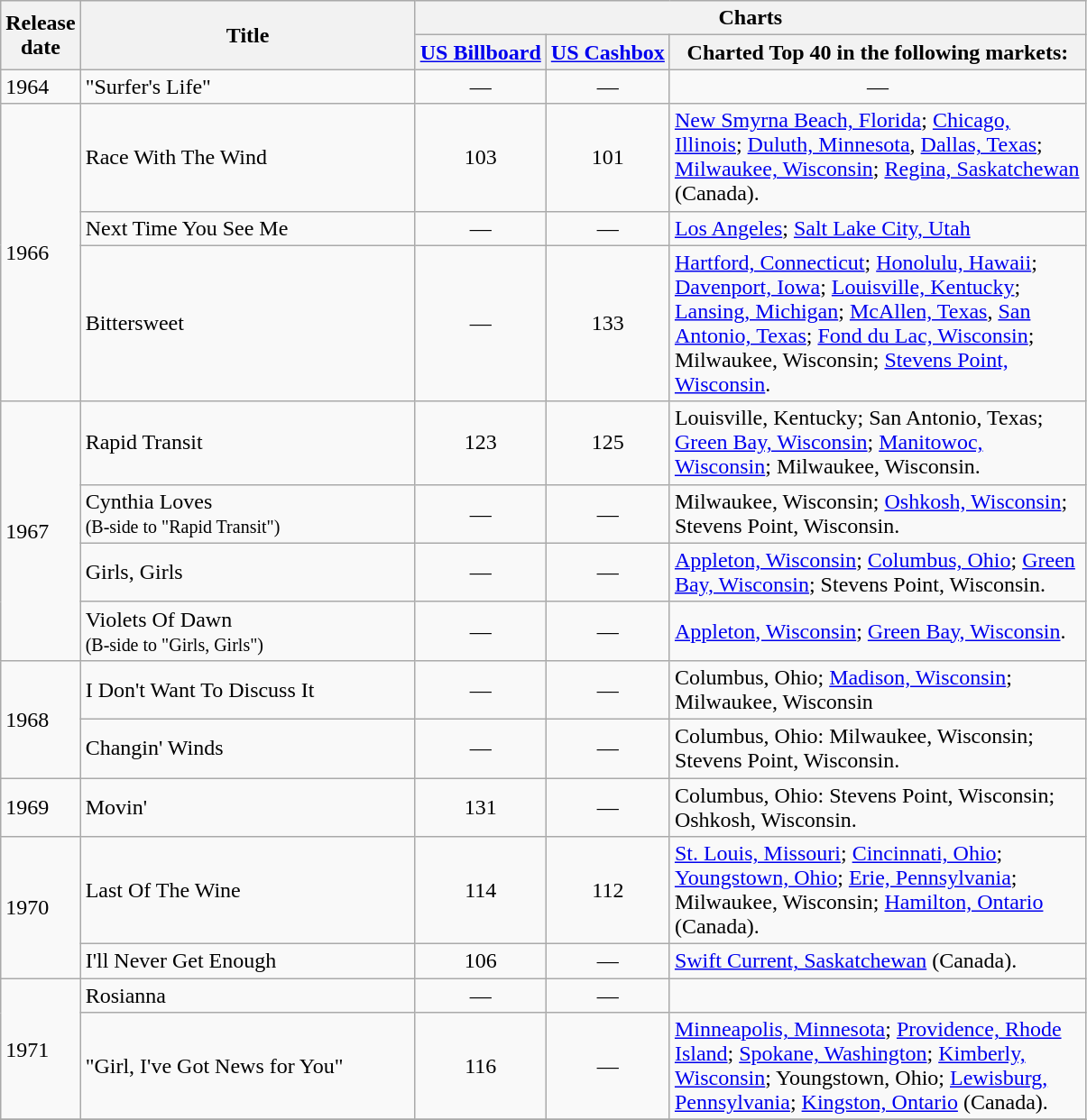<table class="wikitable">
<tr>
<th rowspan="2" width="28">Release date</th>
<th rowspan="2" width="240">Title</th>
<th colspan="3">Charts</th>
</tr>
<tr>
<th><a href='#'>US Billboard</a></th>
<th><a href='#'>US Cashbox</a></th>
<th width="300">Charted Top 40 in the following markets:</th>
</tr>
<tr>
<td>1964</td>
<td>"Surfer's Life"<br></td>
<td align="center">—</td>
<td align="center">—</td>
<td align="center">—</td>
</tr>
<tr>
<td rowspan="3">1966</td>
<td>Race With The Wind</td>
<td align="center">103</td>
<td align="center">101</td>
<td align="left"><a href='#'>New Smyrna Beach, Florida</a>; <a href='#'>Chicago, Illinois</a>; <a href='#'>Duluth, Minnesota</a>, <a href='#'>Dallas, Texas</a>; <a href='#'>Milwaukee, Wisconsin</a>; <a href='#'>Regina, Saskatchewan</a> (Canada).</td>
</tr>
<tr>
<td>Next Time You See Me</td>
<td align="center">—</td>
<td align="center">—</td>
<td align="left"><a href='#'>Los Angeles</a>; <a href='#'>Salt Lake City, Utah</a></td>
</tr>
<tr>
<td>Bittersweet</td>
<td align="center">—</td>
<td align="center">133</td>
<td align="left"><a href='#'>Hartford, Connecticut</a>; <a href='#'>Honolulu, Hawaii</a>; <a href='#'>Davenport, Iowa</a>; <a href='#'>Louisville, Kentucky</a>; <a href='#'>Lansing, Michigan</a>; <a href='#'>McAllen, Texas</a>, <a href='#'>San Antonio, Texas</a>; <a href='#'>Fond du Lac, Wisconsin</a>; Milwaukee, Wisconsin; <a href='#'>Stevens Point, Wisconsin</a>.</td>
</tr>
<tr>
<td rowspan="4">1967</td>
<td>Rapid Transit</td>
<td align="center">123</td>
<td align="center">125</td>
<td align="left">Louisville, Kentucky; San Antonio, Texas; <a href='#'>Green Bay, Wisconsin</a>; <a href='#'>Manitowoc, Wisconsin</a>; Milwaukee, Wisconsin.</td>
</tr>
<tr>
<td>Cynthia Loves<br><small>(B-side to "Rapid Transit")</small></td>
<td align="center">—</td>
<td align="center">—</td>
<td align="left">Milwaukee, Wisconsin; <a href='#'>Oshkosh, Wisconsin</a>; Stevens Point, Wisconsin.</td>
</tr>
<tr>
<td>Girls, Girls</td>
<td align="center">—</td>
<td align="center">—</td>
<td align="left"><a href='#'>Appleton, Wisconsin</a>; <a href='#'>Columbus, Ohio</a>; <a href='#'>Green Bay, Wisconsin</a>; Stevens Point, Wisconsin.</td>
</tr>
<tr>
<td>Violets Of Dawn<br><small>(B-side to "Girls, Girls")</small></td>
<td align="center">—</td>
<td align="center">—</td>
<td align="left"><a href='#'>Appleton, Wisconsin</a>; <a href='#'>Green Bay, Wisconsin</a>.</td>
</tr>
<tr>
<td rowspan="2">1968</td>
<td>I Don't Want To Discuss It</td>
<td align="center">—</td>
<td align="center">—</td>
<td align="left">Columbus, Ohio; <a href='#'>Madison, Wisconsin</a>; Milwaukee, Wisconsin</td>
</tr>
<tr>
<td>Changin' Winds</td>
<td align="center">—</td>
<td align="center">—</td>
<td align="left">Columbus, Ohio: Milwaukee, Wisconsin; Stevens Point, Wisconsin.</td>
</tr>
<tr>
<td>1969</td>
<td>Movin'</td>
<td align="center">131</td>
<td align="center">—</td>
<td align="left">Columbus, Ohio: Stevens Point, Wisconsin; Oshkosh, Wisconsin.</td>
</tr>
<tr>
<td rowspan="2">1970</td>
<td>Last Of The Wine</td>
<td align="center">114</td>
<td align="center">112</td>
<td align="left"><a href='#'>St. Louis, Missouri</a>; <a href='#'>Cincinnati, Ohio</a>; <a href='#'>Youngstown, Ohio</a>; <a href='#'>Erie, Pennsylvania</a>; Milwaukee, Wisconsin; <a href='#'>Hamilton, Ontario</a> (Canada).</td>
</tr>
<tr>
<td>I'll Never Get Enough</td>
<td align="center">106</td>
<td align="center">—</td>
<td align="left"><a href='#'>Swift Current, Saskatchewan</a> (Canada).</td>
</tr>
<tr>
<td rowspan="2">1971</td>
<td>Rosianna<br></td>
<td align="center">—</td>
<td align="center">—</td>
</tr>
<tr>
<td>"Girl, I've Got News for You"<br></td>
<td align="center">116</td>
<td align="center">—</td>
<td><a href='#'>Minneapolis, Minnesota</a>; <a href='#'>Providence, Rhode Island</a>; <a href='#'>Spokane, Washington</a>; <a href='#'>Kimberly, Wisconsin</a>; Youngstown, Ohio;  	<a href='#'>Lewisburg, Pennsylvania</a>; <a href='#'>Kingston, Ontario</a> (Canada).</td>
</tr>
<tr>
</tr>
</table>
